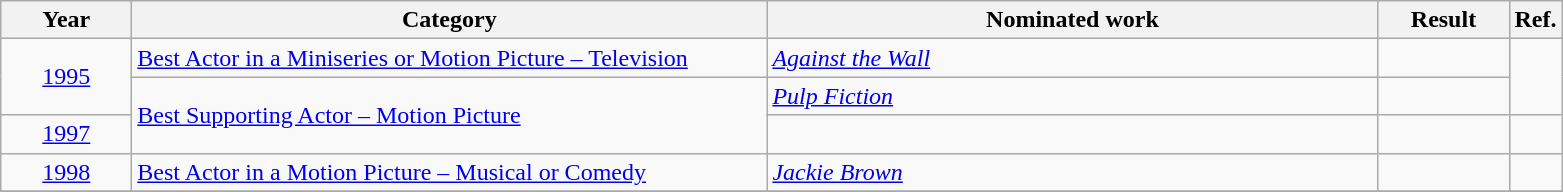<table class=wikitable>
<tr>
<th scope="col" style="width:5em;">Year</th>
<th scope="col" style="width:26em;">Category</th>
<th scope="col" style="width:25em;">Nominated work</th>
<th scope="col" style="width:5em;">Result</th>
<th>Ref.</th>
</tr>
<tr>
<td style="text-align:center;", rowspan=2><a href='#'>1995</a></td>
<td><a href='#'>Best Actor in a Miniseries or Motion Picture – Television</a></td>
<td><em><a href='#'>Against the Wall</a></em></td>
<td></td>
<td rowspan=2></td>
</tr>
<tr>
<td rowspan=2><a href='#'>Best Supporting Actor – Motion Picture</a></td>
<td><em><a href='#'>Pulp Fiction</a></em></td>
<td></td>
</tr>
<tr>
<td style="text-align:center;"><a href='#'>1997</a></td>
<td><em></em></td>
<td></td>
<td></td>
</tr>
<tr>
<td style="text-align:center;"><a href='#'>1998</a></td>
<td><a href='#'>Best Actor in a Motion Picture – Musical or Comedy</a></td>
<td><em><a href='#'>Jackie Brown</a></em></td>
<td></td>
<td></td>
</tr>
<tr>
</tr>
</table>
